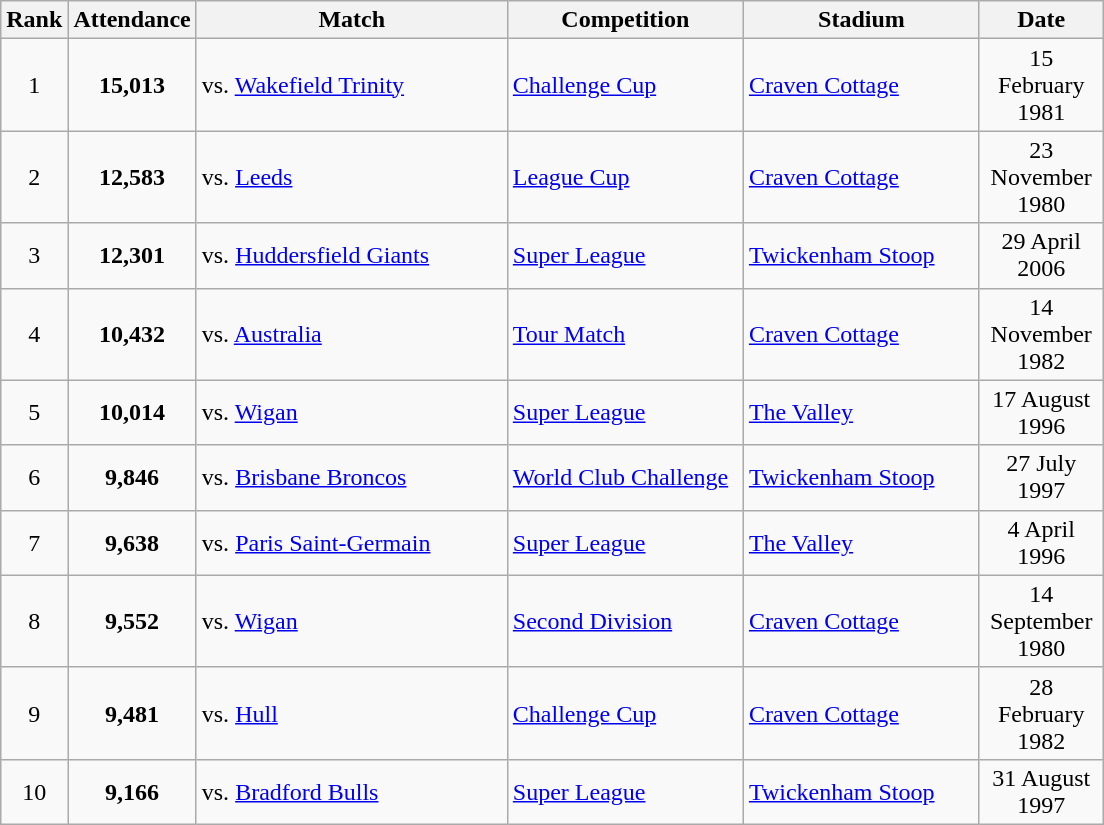<table class="wikitable sortable" style="text-align:center;">
<tr>
<th width="25">Rank</th>
<th width="25">Attendance</th>
<th width="200">Match</th>
<th width="150">Competition</th>
<th width="150">Stadium</th>
<th width="75">Date</th>
</tr>
<tr>
<td>1</td>
<td><strong>15,013</strong></td>
<td align=left>vs.  <a href='#'>Wakefield Trinity</a></td>
<td align=left><a href='#'>Challenge Cup</a></td>
<td align=left><a href='#'>Craven Cottage</a></td>
<td>15 February 1981</td>
</tr>
<tr>
<td>2</td>
<td><strong>12,583</strong></td>
<td align=left>vs.  <a href='#'>Leeds</a></td>
<td align=left><a href='#'>League Cup</a></td>
<td align=left><a href='#'>Craven Cottage</a></td>
<td>23 November 1980</td>
</tr>
<tr>
<td>3</td>
<td><strong>12,301</strong></td>
<td align=left>vs.  <a href='#'>Huddersfield Giants</a></td>
<td align=left><a href='#'>Super League</a></td>
<td align=left><a href='#'>Twickenham Stoop</a></td>
<td>29 April 2006</td>
</tr>
<tr>
<td>4</td>
<td><strong>10,432</strong></td>
<td align=left>vs.  <a href='#'>Australia</a></td>
<td align=left><a href='#'>Tour Match</a></td>
<td align=left><a href='#'>Craven Cottage</a></td>
<td>14 November 1982</td>
</tr>
<tr>
<td>5</td>
<td><strong>10,014</strong></td>
<td align=left>vs.  <a href='#'>Wigan</a></td>
<td align=left><a href='#'>Super League</a></td>
<td align=left><a href='#'>The Valley</a></td>
<td>17 August 1996</td>
</tr>
<tr>
<td>6</td>
<td><strong>9,846</strong></td>
<td align=left>vs.  <a href='#'>Brisbane Broncos</a></td>
<td align=left><a href='#'>World Club Challenge</a></td>
<td align=left><a href='#'>Twickenham Stoop</a></td>
<td>27 July 1997</td>
</tr>
<tr>
<td>7</td>
<td><strong>9,638</strong></td>
<td align=left>vs.  <a href='#'>Paris Saint-Germain</a></td>
<td align=left><a href='#'>Super League</a></td>
<td align=left><a href='#'>The Valley</a></td>
<td>4 April 1996</td>
</tr>
<tr>
<td>8</td>
<td><strong>9,552</strong></td>
<td align=left>vs.  <a href='#'>Wigan</a></td>
<td align=left><a href='#'>Second Division</a></td>
<td align=left><a href='#'>Craven Cottage</a></td>
<td>14 September 1980</td>
</tr>
<tr>
<td>9</td>
<td><strong>9,481</strong></td>
<td align=left>vs.  <a href='#'>Hull</a></td>
<td align=left><a href='#'>Challenge Cup</a></td>
<td align=left><a href='#'>Craven Cottage</a></td>
<td>28 February 1982</td>
</tr>
<tr>
<td>10</td>
<td><strong>9,166</strong></td>
<td align=left>vs.  <a href='#'>Bradford Bulls</a></td>
<td align=left><a href='#'>Super League</a></td>
<td align=left><a href='#'>Twickenham Stoop</a></td>
<td>31 August 1997</td>
</tr>
</table>
